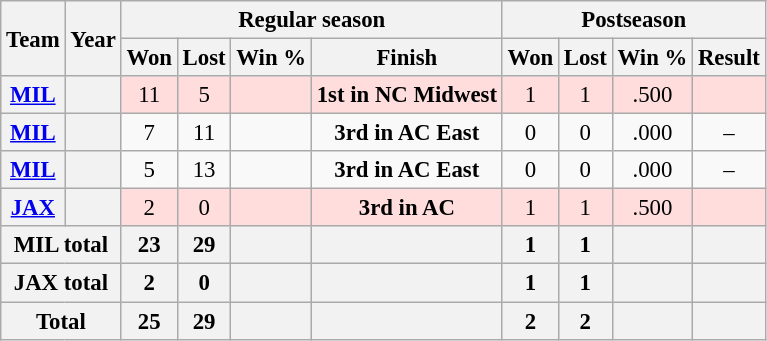<table class="wikitable" style="font-size: 95%; text-align:center;">
<tr>
<th rowspan=2>Team</th>
<th rowspan=2>Year</th>
<th colspan=4>Regular season</th>
<th colspan=4>Postseason</th>
</tr>
<tr>
<th>Won</th>
<th>Lost</th>
<th>Win %</th>
<th>Finish</th>
<th>Won</th>
<th>Lost</th>
<th>Win %</th>
<th>Result</th>
</tr>
<tr ! style="background:#fdd;">
<th><a href='#'>MIL</a></th>
<th></th>
<td>11</td>
<td>5</td>
<td></td>
<td><strong>1st in NC Midwest</strong></td>
<td>1</td>
<td>1</td>
<td>.500</td>
<td><strong></strong></td>
</tr>
<tr>
<th><a href='#'>MIL</a></th>
<th></th>
<td>7</td>
<td>11</td>
<td></td>
<td><strong>3rd in AC East</strong></td>
<td>0</td>
<td>0</td>
<td>.000</td>
<td>–</td>
</tr>
<tr>
<th><a href='#'>MIL</a></th>
<th></th>
<td>5</td>
<td>13</td>
<td></td>
<td><strong>3rd in AC East</strong></td>
<td>0</td>
<td>0</td>
<td>.000</td>
<td>–</td>
</tr>
<tr ! style="background:#fdd;">
<th><a href='#'>JAX</a></th>
<th></th>
<td>2</td>
<td>0</td>
<td></td>
<td><strong>3rd in AC</strong></td>
<td>1</td>
<td>1</td>
<td>.500</td>
<td><strong></strong></td>
</tr>
<tr>
<th colspan=2>MIL total</th>
<th>23</th>
<th>29</th>
<th></th>
<th></th>
<th>1</th>
<th>1</th>
<th></th>
<th></th>
</tr>
<tr>
<th colspan=2>JAX total</th>
<th>2</th>
<th>0</th>
<th></th>
<th></th>
<th>1</th>
<th>1</th>
<th></th>
<th></th>
</tr>
<tr>
<th colspan=2>Total</th>
<th>25</th>
<th>29</th>
<th></th>
<th></th>
<th>2</th>
<th>2</th>
<th></th>
<th></th>
</tr>
</table>
